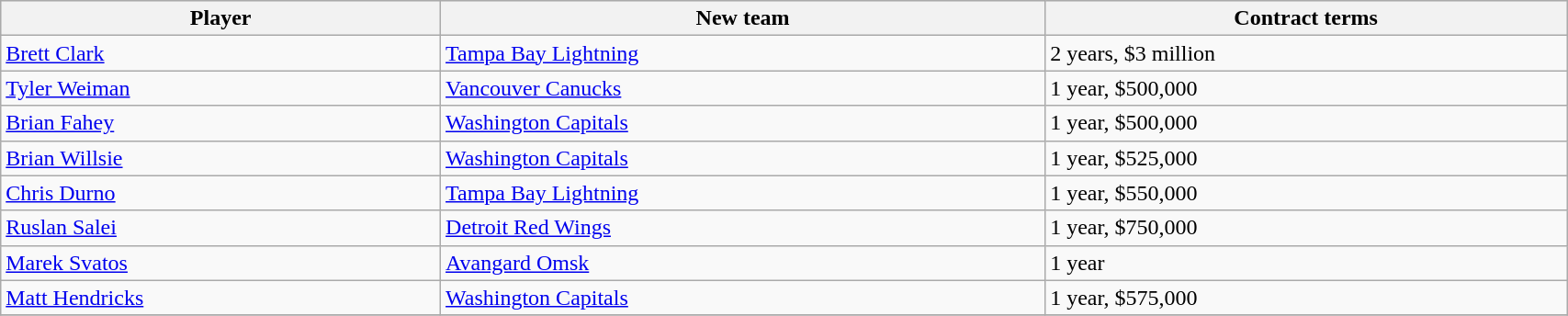<table class="wikitable" width=90%>
<tr align="center" bgcolor="#dddddd">
<th>Player</th>
<th>New team</th>
<th>Contract terms</th>
</tr>
<tr>
<td><a href='#'>Brett Clark</a></td>
<td><a href='#'>Tampa Bay Lightning</a></td>
<td>2 years, $3 million</td>
</tr>
<tr>
<td><a href='#'>Tyler Weiman</a></td>
<td><a href='#'>Vancouver Canucks</a></td>
<td>1 year, $500,000</td>
</tr>
<tr>
<td><a href='#'>Brian Fahey</a></td>
<td><a href='#'>Washington Capitals</a></td>
<td>1 year, $500,000</td>
</tr>
<tr>
<td><a href='#'>Brian Willsie</a></td>
<td><a href='#'>Washington Capitals</a></td>
<td>1 year, $525,000</td>
</tr>
<tr>
<td><a href='#'>Chris Durno</a></td>
<td><a href='#'>Tampa Bay Lightning</a></td>
<td>1 year, $550,000</td>
</tr>
<tr>
<td><a href='#'>Ruslan Salei</a></td>
<td><a href='#'>Detroit Red Wings</a></td>
<td>1 year, $750,000</td>
</tr>
<tr>
<td><a href='#'>Marek Svatos</a></td>
<td><a href='#'>Avangard Omsk</a></td>
<td>1 year</td>
</tr>
<tr>
<td><a href='#'>Matt Hendricks</a></td>
<td><a href='#'>Washington Capitals</a></td>
<td>1 year, $575,000</td>
</tr>
<tr>
</tr>
</table>
